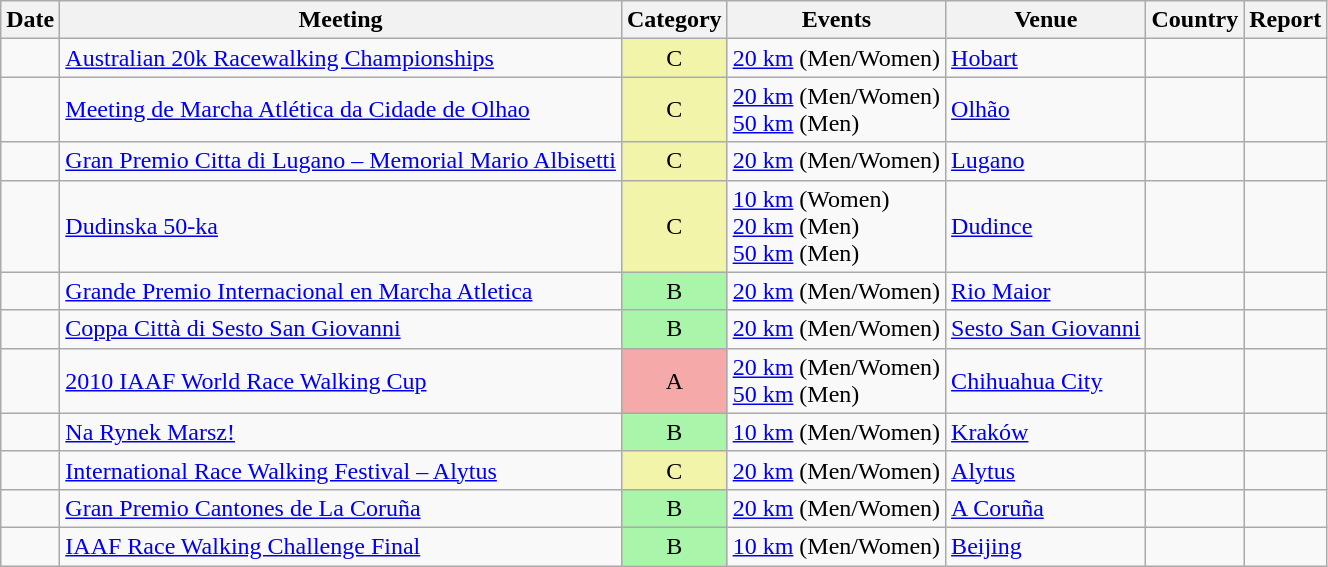<table class="wikitable sortable">
<tr>
<th>Date</th>
<th>Meeting</th>
<th>Category</th>
<th>Events</th>
<th>Venue</th>
<th>Country</th>
<th>Report</th>
</tr>
<tr>
<td></td>
<td><a href='#'>Australian 20k Racewalking Championships</a></td>
<td align=center bgcolor=#F2F5A9>C</td>
<td><a href='#'>20 km</a> (Men/Women)</td>
<td><a href='#'>Hobart</a></td>
<td></td>
<td></td>
</tr>
<tr>
<td></td>
<td><a href='#'>Meeting de Marcha Atlética da Cidade de Olhao</a></td>
<td align=center bgcolor=#F2F5A9>C</td>
<td><a href='#'>20 km</a> (Men/Women) <br> <a href='#'>50 km</a> (Men)</td>
<td><a href='#'>Olhão</a></td>
<td></td>
<td></td>
</tr>
<tr>
<td></td>
<td><a href='#'>Gran Premio Citta di Lugano – Memorial Mario Albisetti</a></td>
<td align=center bgcolor=#F2F5A9>C</td>
<td><a href='#'>20 km</a> (Men/Women)</td>
<td><a href='#'>Lugano</a></td>
<td></td>
<td></td>
</tr>
<tr>
<td></td>
<td><a href='#'>Dudinska 50-ka</a></td>
<td align=center bgcolor=#F2F5A9>C</td>
<td><a href='#'>10 km</a> (Women)<br> <a href='#'>20 km</a> (Men)<br> <a href='#'>50 km</a> (Men)</td>
<td><a href='#'>Dudince</a></td>
<td></td>
<td></td>
</tr>
<tr>
<td></td>
<td><a href='#'>Grande Premio Internacional en Marcha Atletica</a></td>
<td align=center bgcolor=#A9F5A9>B</td>
<td><a href='#'>20 km</a> (Men/Women)</td>
<td><a href='#'>Rio Maior</a></td>
<td></td>
<td></td>
</tr>
<tr>
<td></td>
<td><a href='#'>Coppa Città di Sesto San Giovanni</a></td>
<td align=center bgcolor=#A9F5A9>B</td>
<td><a href='#'>20 km</a> (Men/Women)</td>
<td><a href='#'>Sesto San Giovanni</a></td>
<td></td>
<td></td>
</tr>
<tr>
<td></td>
<td><a href='#'>2010 IAAF World Race Walking Cup</a></td>
<td align=center bgcolor=#F5A9A9>A</td>
<td><a href='#'>20 km</a> (Men/Women) <br> <a href='#'>50 km</a> (Men)</td>
<td><a href='#'>Chihuahua City</a></td>
<td></td>
<td></td>
</tr>
<tr>
<td></td>
<td><a href='#'>Na Rynek Marsz!</a></td>
<td align=center bgcolor=#A9F5A9>B</td>
<td><a href='#'>10 km</a> (Men/Women)</td>
<td><a href='#'>Kraków</a></td>
<td></td>
<td></td>
</tr>
<tr>
<td></td>
<td><a href='#'>International Race Walking Festival – Alytus</a></td>
<td align=center bgcolor=#F2F5A9>C</td>
<td><a href='#'>20 km</a> (Men/Women)</td>
<td><a href='#'>Alytus</a></td>
<td></td>
<td></td>
</tr>
<tr>
<td></td>
<td><a href='#'>Gran Premio Cantones de La Coruña</a></td>
<td align=center bgcolor=#A9F5A9>B</td>
<td><a href='#'>20 km</a> (Men/Women)</td>
<td><a href='#'>A Coruña</a></td>
<td></td>
<td></td>
</tr>
<tr>
<td></td>
<td><a href='#'>IAAF Race Walking Challenge Final</a></td>
<td align=center bgcolor=#A9F5A9>B</td>
<td><a href='#'>10 km</a> (Men/Women)</td>
<td><a href='#'>Beijing</a></td>
<td></td>
<td></td>
</tr>
</table>
